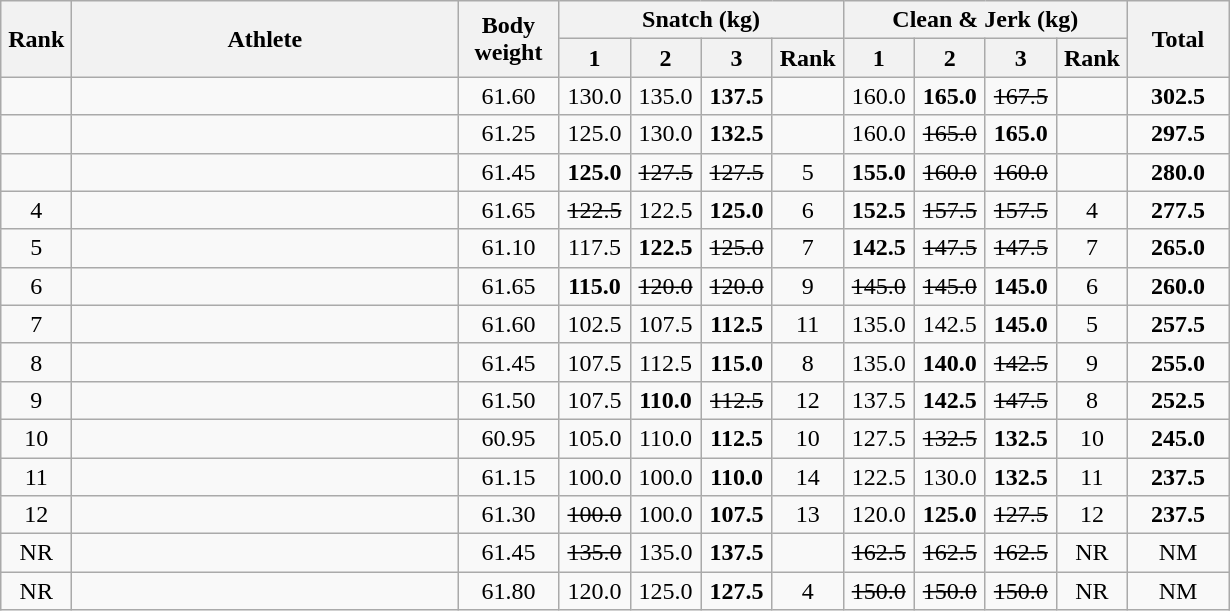<table class = "wikitable" style="text-align:center;">
<tr>
<th rowspan=2 width=40>Rank</th>
<th rowspan=2 width=250>Athlete</th>
<th rowspan=2 width=60>Body weight</th>
<th colspan=4>Snatch (kg)</th>
<th colspan=4>Clean & Jerk (kg)</th>
<th rowspan=2 width=60>Total</th>
</tr>
<tr>
<th width=40>1</th>
<th width=40>2</th>
<th width=40>3</th>
<th width=40>Rank</th>
<th width=40>1</th>
<th width=40>2</th>
<th width=40>3</th>
<th width=40>Rank</th>
</tr>
<tr>
<td></td>
<td align=left></td>
<td>61.60</td>
<td>130.0</td>
<td>135.0</td>
<td><strong>137.5</strong></td>
<td></td>
<td>160.0</td>
<td><strong>165.0</strong></td>
<td><s>167.5</s></td>
<td></td>
<td><strong>302.5</strong></td>
</tr>
<tr>
<td></td>
<td align=left></td>
<td>61.25</td>
<td>125.0</td>
<td>130.0</td>
<td><strong>132.5</strong></td>
<td></td>
<td>160.0</td>
<td><s>165.0</s></td>
<td><strong>165.0</strong></td>
<td></td>
<td><strong>297.5</strong></td>
</tr>
<tr>
<td></td>
<td align=left></td>
<td>61.45</td>
<td><strong>125.0</strong></td>
<td><s>127.5</s></td>
<td><s>127.5</s></td>
<td>5</td>
<td><strong>155.0</strong></td>
<td><s>160.0</s></td>
<td><s>160.0</s></td>
<td></td>
<td><strong>280.0</strong></td>
</tr>
<tr>
<td>4</td>
<td align=left></td>
<td>61.65</td>
<td><s>122.5</s></td>
<td>122.5</td>
<td><strong>125.0</strong></td>
<td>6</td>
<td><strong>152.5</strong></td>
<td><s>157.5</s></td>
<td><s>157.5</s></td>
<td>4</td>
<td><strong>277.5</strong></td>
</tr>
<tr>
<td>5</td>
<td align=left></td>
<td>61.10</td>
<td>117.5</td>
<td><strong>122.5</strong></td>
<td><s>125.0</s></td>
<td>7</td>
<td><strong>142.5</strong></td>
<td><s>147.5</s></td>
<td><s>147.5</s></td>
<td>7</td>
<td><strong>265.0</strong></td>
</tr>
<tr>
<td>6</td>
<td align=left></td>
<td>61.65</td>
<td><strong>115.0</strong></td>
<td><s>120.0</s></td>
<td><s>120.0</s></td>
<td>9</td>
<td><s>145.0</s></td>
<td><s>145.0</s></td>
<td><strong>145.0</strong></td>
<td>6</td>
<td><strong>260.0</strong></td>
</tr>
<tr>
<td>7</td>
<td align=left></td>
<td>61.60</td>
<td>102.5</td>
<td>107.5</td>
<td><strong>112.5</strong></td>
<td>11</td>
<td>135.0</td>
<td>142.5</td>
<td><strong>145.0</strong></td>
<td>5</td>
<td><strong>257.5</strong></td>
</tr>
<tr>
<td>8</td>
<td align=left></td>
<td>61.45</td>
<td>107.5</td>
<td>112.5</td>
<td><strong>115.0</strong></td>
<td>8</td>
<td>135.0</td>
<td><strong>140.0</strong></td>
<td><s>142.5</s></td>
<td>9</td>
<td><strong>255.0</strong></td>
</tr>
<tr>
<td>9</td>
<td align=left></td>
<td>61.50</td>
<td>107.5</td>
<td><strong>110.0</strong></td>
<td><s>112.5</s></td>
<td>12</td>
<td>137.5</td>
<td><strong>142.5</strong></td>
<td><s>147.5</s></td>
<td>8</td>
<td><strong>252.5</strong></td>
</tr>
<tr>
<td>10</td>
<td align=left></td>
<td>60.95</td>
<td>105.0</td>
<td>110.0</td>
<td><strong>112.5</strong></td>
<td>10</td>
<td>127.5</td>
<td><s>132.5</s></td>
<td><strong>132.5</strong></td>
<td>10</td>
<td><strong>245.0</strong></td>
</tr>
<tr>
<td>11</td>
<td align=left></td>
<td>61.15</td>
<td>100.0</td>
<td>100.0</td>
<td><strong>110.0</strong></td>
<td>14</td>
<td>122.5</td>
<td>130.0</td>
<td><strong>132.5</strong></td>
<td>11</td>
<td><strong>237.5</strong></td>
</tr>
<tr>
<td>12</td>
<td align=left></td>
<td>61.30</td>
<td><s>100.0</s></td>
<td>100.0</td>
<td><strong>107.5</strong></td>
<td>13</td>
<td>120.0</td>
<td><strong>125.0</strong></td>
<td><s>127.5</s></td>
<td>12</td>
<td><strong>237.5</strong></td>
</tr>
<tr>
<td>NR</td>
<td align=left></td>
<td>61.45</td>
<td><s>135.0</s></td>
<td>135.0</td>
<td><strong>137.5</strong></td>
<td></td>
<td><s>162.5</s></td>
<td><s>162.5</s></td>
<td><s>162.5</s></td>
<td>NR</td>
<td>NM</td>
</tr>
<tr>
<td>NR</td>
<td align=left></td>
<td>61.80</td>
<td>120.0</td>
<td>125.0</td>
<td><strong>127.5</strong></td>
<td>4</td>
<td><s>150.0</s></td>
<td><s>150.0</s></td>
<td><s>150.0</s></td>
<td>NR</td>
<td>NM</td>
</tr>
</table>
